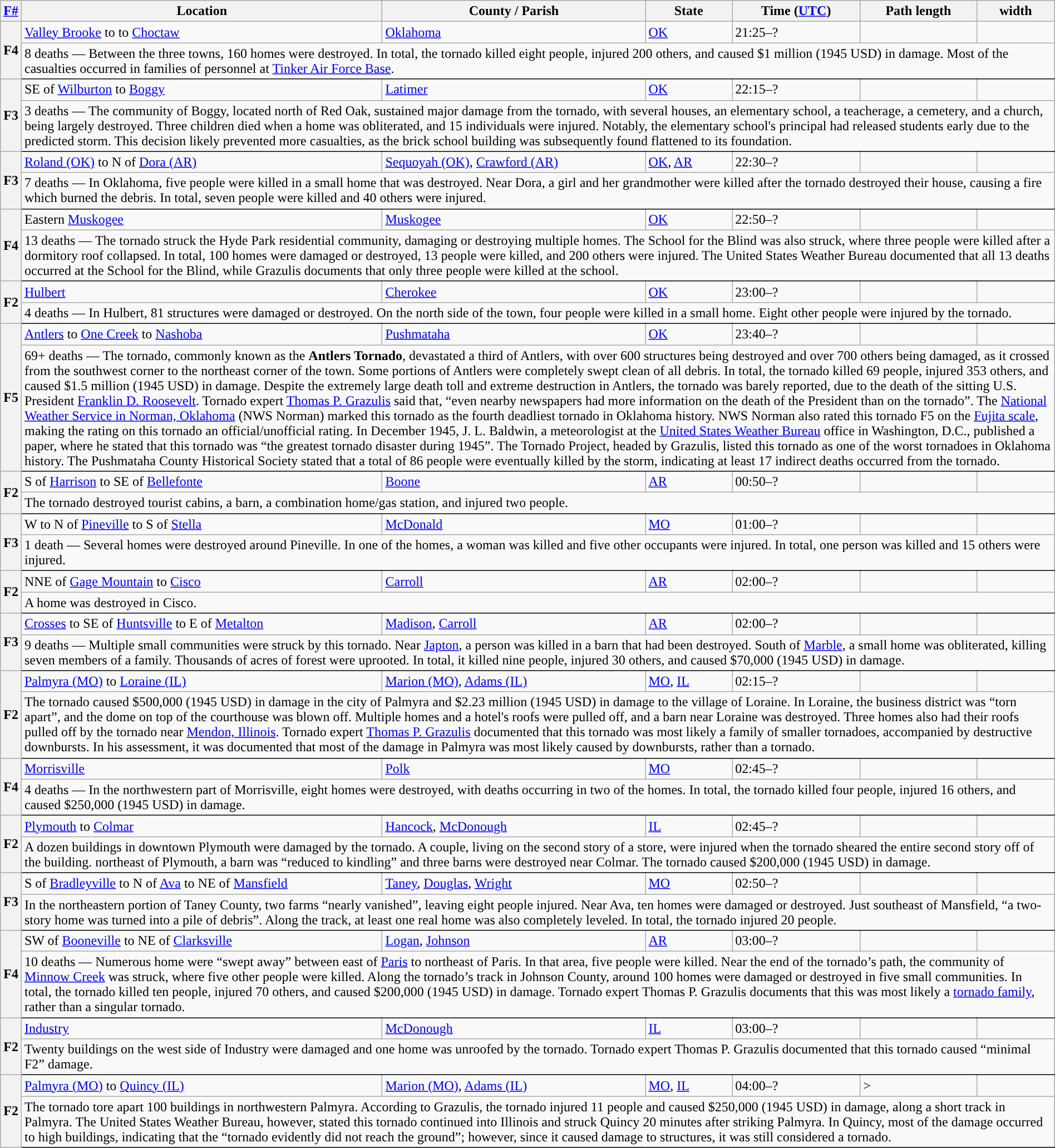<table class="wikitable sortable" style="width:100%;">
<tr>
<th scope="col" align="center"><a href='#'>F#</a></th>
<th scope="col" align="center" class="unsortable">Location</th>
<th scope="col" align="center" class="unsortable">County / Parish</th>
<th scope="col" align="center">State</th>
<th scope="col" align="center">Time (<a href='#'>UTC</a>)</th>
<th scope="col" align="center">Path length</th>
<th scope="col" align="center"> width</th>
</tr>
<tr>
<th scope="row" rowspan="2" style="background-color:#">F4</th>
<td><a href='#'>Valley Brooke</a> to  to <a href='#'>Choctaw</a></td>
<td><a href='#'>Oklahoma</a></td>
<td><a href='#'>OK</a></td>
<td>21:25–?</td>
<td></td>
<td></td>
</tr>
<tr class="expand-child">
<td colspan="6" style=" border-bottom: 1px solid black;">8 deaths — Between the three towns, 160 homes were destroyed. In total, the tornado killed eight people, injured 200 others, and caused $1 million (1945 USD) in damage. Most of the casualties occurred in families of personnel at <a href='#'>Tinker Air Force Base</a>.</td>
</tr>
<tr>
<th scope="row" rowspan="2" style="background-color:#">F3</th>
<td>SE of <a href='#'>Wilburton</a> to <a href='#'>Boggy</a></td>
<td><a href='#'>Latimer</a></td>
<td><a href='#'>OK</a></td>
<td>22:15–?</td>
<td></td>
<td></td>
</tr>
<tr class="expand-child">
<td colspan="6" style=" border-bottom: 1px solid black;">3 deaths — The community of Boggy, located  north of Red Oak, sustained major damage from the tornado, with several houses, an elementary school, a teacherage, a cemetery, and a church, being largely destroyed. Three children died when a home was obliterated, and 15 individuals were injured. Notably, the elementary school's principal had released students early due to the predicted storm. This decision likely prevented more casualties, as the brick school building was subsequently found flattened to its foundation.</td>
</tr>
<tr>
<th scope="row" rowspan="2" style="background-color:#">F3</th>
<td><a href='#'>Roland (OK)</a> to N of <a href='#'>Dora (AR)</a></td>
<td><a href='#'>Sequoyah (OK)</a>, <a href='#'>Crawford (AR)</a></td>
<td><a href='#'>OK</a>, <a href='#'>AR</a></td>
<td>22:30–?</td>
<td></td>
<td></td>
</tr>
<tr class="expand-child">
<td colspan="6" style=" border-bottom: 1px solid black;">7 deaths — In Oklahoma, five people were killed in a small home that was destroyed. Near Dora, a girl and her grandmother were killed after the tornado destroyed their house, causing a fire which burned the debris. In total, seven people were killed and 40 others were injured.</td>
</tr>
<tr>
<th scope="row" rowspan="2" style="background-color:#">F4</th>
<td>Eastern <a href='#'>Muskogee</a></td>
<td><a href='#'>Muskogee</a></td>
<td><a href='#'>OK</a></td>
<td>22:50–?</td>
<td></td>
<td></td>
</tr>
<tr class="expand-child">
<td colspan="6" style=" border-bottom: 1px solid black;">13 deaths — The tornado struck the Hyde Park residential community, damaging or destroying multiple homes. The School for the Blind was also struck, where three people were killed after a dormitory roof collapsed. In total, 100 homes were damaged or destroyed, 13 people were killed, and 200 others were injured. The United States Weather Bureau documented that all 13 deaths occurred at the School for the Blind, while Grazulis documents that only three people were killed at the school.</td>
</tr>
<tr>
<th scope="row" rowspan="2" style="background-color:#">F2</th>
<td><a href='#'>Hulbert</a></td>
<td><a href='#'>Cherokee</a></td>
<td><a href='#'>OK</a></td>
<td>23:00–?</td>
<td></td>
<td></td>
</tr>
<tr class="expand-child">
<td colspan="6" style=" border-bottom: 1px solid black;">4 deaths — In Hulbert, 81 structures were damaged or destroyed. On the north side of the town, four people were killed in a small home. Eight other people were injured by the tornado.</td>
</tr>
<tr>
<th scope="row" rowspan="2" style="background-color:#">F5</th>
<td><a href='#'>Antlers</a> to <a href='#'>One Creek</a> to <a href='#'>Nashoba</a></td>
<td><a href='#'>Pushmataha</a></td>
<td><a href='#'>OK</a></td>
<td>23:40–?</td>
<td></td>
<td></td>
</tr>
<tr class="expand-child">
<td colspan="6" style=" border-bottom: 1px solid black;">69+ deaths — The tornado, commonly known as the <strong>Antlers Tornado</strong>, devastated a third of Antlers, with over 600 structures being destroyed and over 700 others being damaged, as it crossed from the southwest corner to the northeast corner of the town. Some portions of Antlers were completely swept clean of all debris. In total, the tornado killed 69 people, injured 353 others, and caused $1.5 million (1945 USD) in damage. Despite the extremely large death toll and extreme destruction in Antlers, the tornado was barely reported, due to the death of the sitting U.S. President <a href='#'>Franklin D. Roosevelt</a>. Tornado expert <a href='#'>Thomas P. Grazulis</a> said that, “even nearby newspapers had more information on the death of the President than on the tornado”. The <a href='#'>National Weather Service in Norman, Oklahoma</a> (NWS Norman) marked this tornado as the fourth deadliest tornado in Oklahoma history. NWS Norman also rated this tornado F5 on the <a href='#'>Fujita scale</a>, making the rating on this tornado an official/unofficial rating. In December 1945, J. L. Baldwin, a meteorologist at the <a href='#'>United States Weather Bureau</a> office in Washington, D.C., published a paper, where he stated that this tornado was “the greatest tornado disaster during 1945”. The Tornado Project, headed by Grazulis, listed this tornado as one of the worst tornadoes in Oklahoma history. The Pushmataha County Historical Society stated that a total of 86 people were eventually killed by the storm, indicating at least 17 indirect deaths occurred from the tornado.</td>
</tr>
<tr>
<th scope="row" rowspan="2" style="background-color:#">F2</th>
<td>S of <a href='#'>Harrison</a> to SE of <a href='#'>Bellefonte</a></td>
<td><a href='#'>Boone</a></td>
<td><a href='#'>AR</a></td>
<td>00:50–?</td>
<td></td>
<td></td>
</tr>
<tr class="expand-child">
<td colspan="6" style=" border-bottom: 1px solid black;">The tornado destroyed tourist cabins, a barn, a combination home/gas station, and injured two people.</td>
</tr>
<tr>
<th scope="row" rowspan="2" style="background-color:#">F3</th>
<td>W to N of <a href='#'>Pineville</a> to S of <a href='#'>Stella</a></td>
<td><a href='#'>McDonald</a></td>
<td><a href='#'>MO</a></td>
<td>01:00–?</td>
<td></td>
<td></td>
</tr>
<tr class="expand-child">
<td colspan="6" style=" border-bottom: 1px solid black;">1 death — Several homes were destroyed around Pineville. In one of the homes, a woman was killed and five other occupants were injured. In total, one person was killed and 15 others were injured.</td>
</tr>
<tr>
<th scope="row" rowspan="2" style="background-color:#">F2</th>
<td>NNE of <a href='#'>Gage Mountain</a> to <a href='#'>Cisco</a></td>
<td><a href='#'>Carroll</a></td>
<td><a href='#'>AR</a></td>
<td>02:00–?</td>
<td></td>
<td></td>
</tr>
<tr class="expand-child">
<td colspan="6" style=" border-bottom: 1px solid black;">A home was destroyed in Cisco.</td>
</tr>
<tr>
<th scope="row" rowspan="2" style="background-color:#">F3</th>
<td><a href='#'>Crosses</a> to SE of <a href='#'>Huntsville</a> to E of <a href='#'>Metalton</a></td>
<td><a href='#'>Madison</a>, <a href='#'>Carroll</a></td>
<td><a href='#'>AR</a></td>
<td>02:00–?</td>
<td></td>
<td></td>
</tr>
<tr class="expand-child">
<td colspan="6" style=" border-bottom: 1px solid black;">9 deaths — Multiple small communities were struck by this tornado. Near <a href='#'>Japton</a>, a person was killed in a barn that had been destroyed. South of <a href='#'>Marble</a>, a small home was obliterated, killing seven members of a family. Thousands of acres of forest were uprooted. In total, it killed nine people, injured 30 others, and caused $70,000 (1945 USD) in damage.</td>
</tr>
<tr>
<th scope="row" rowspan="2" style="background-color:#">F2</th>
<td><a href='#'>Palmyra (MO)</a> to <a href='#'>Loraine (IL)</a></td>
<td><a href='#'>Marion (MO)</a>, <a href='#'>Adams (IL)</a></td>
<td><a href='#'>MO</a>, <a href='#'>IL</a></td>
<td>02:15–?</td>
<td></td>
<td></td>
</tr>
<tr class="expand-child">
<td colspan="6" style=" border-bottom: 1px solid black;">The tornado caused $500,000 (1945 USD) in damage in the city of Palmyra and $2.23 million (1945 USD) in damage to the village of Loraine. In Loraine, the business district was “torn apart”, and the dome on top of the courthouse was blown off. Multiple homes and a hotel's roofs were pulled off, and a barn near Loraine was destroyed. Three homes also had their roofs pulled off by the tornado near <a href='#'>Mendon, Illinois</a>. Tornado expert <a href='#'>Thomas P. Grazulis</a> documented that this tornado was most likely a family of smaller tornadoes, accompanied by destructive downbursts. In his assessment, it was documented that most of the damage in Palmyra was most likely caused by downbursts, rather than a tornado.</td>
</tr>
<tr>
<th scope="row" rowspan="2" style="background-color:#">F4</th>
<td><a href='#'>Morrisville</a></td>
<td><a href='#'>Polk</a></td>
<td><a href='#'>MO</a></td>
<td>02:45–?</td>
<td></td>
<td></td>
</tr>
<tr class="expand-child">
<td colspan="6" style=" border-bottom: 1px solid black;">4 deaths — In the northwestern part of Morrisville, eight homes were destroyed, with deaths occurring in two of the homes. In total, the tornado killed four people, injured 16 others, and caused $250,000 (1945 USD) in damage.</td>
</tr>
<tr>
<th scope="row" rowspan="2" style="background-color:#">F2</th>
<td><a href='#'>Plymouth</a> to <a href='#'>Colmar</a></td>
<td><a href='#'>Hancock</a>, <a href='#'>McDonough</a></td>
<td><a href='#'>IL</a></td>
<td>02:45–?</td>
<td></td>
<td></td>
</tr>
<tr class="expand-child">
<td colspan="6" style=" border-bottom: 1px solid black;">A dozen buildings in downtown Plymouth were damaged by the tornado. A couple, living on the second story of a store, were injured when the tornado sheared the entire second story off of the building.  northeast of Plymouth, a barn was “reduced to kindling” and three barns were destroyed near Colmar. The tornado caused $200,000 (1945 USD) in damage.</td>
</tr>
<tr>
<th scope="row" rowspan="2" style="background-color:#">F3</th>
<td>S of <a href='#'>Bradleyville</a> to N of <a href='#'>Ava</a> to NE of <a href='#'>Mansfield</a></td>
<td><a href='#'>Taney</a>, <a href='#'>Douglas</a>, <a href='#'>Wright</a></td>
<td><a href='#'>MO</a></td>
<td>02:50–?</td>
<td></td>
<td></td>
</tr>
<tr class="expand-child">
<td colspan="6" style=" border-bottom: 1px solid black;">In the northeastern portion of Taney County, two farms “nearly vanished”, leaving eight people injured. Near Ava, ten homes were damaged or destroyed. Just southeast of Mansfield, “a two-story home was turned into a pile of debris”. Along the track, at least one real home was also completely leveled. In total, the tornado injured 20 people.</td>
</tr>
<tr>
<th scope="row" rowspan="2" style="background-color:#">F4</th>
<td>SW of <a href='#'>Booneville</a> to NE of <a href='#'>Clarksville</a></td>
<td><a href='#'>Logan</a>, <a href='#'>Johnson</a></td>
<td><a href='#'>AR</a></td>
<td>03:00–?</td>
<td></td>
<td></td>
</tr>
<tr class="expand-child">
<td colspan="6" style=" border-bottom: 1px solid black;">10 deaths — Numerous home were “swept away” between  east of <a href='#'>Paris</a> to  northeast of Paris. In that area, five people were killed. Near the end of the tornado’s path, the community of <a href='#'>Minnow Creek</a> was struck, where five other people were killed. Along the tornado’s track in Johnson County, around 100 homes were damaged or destroyed in five small communities. In total, the tornado killed ten people, injured 70 others, and caused $200,000 (1945 USD) in damage. Tornado expert Thomas P. Grazulis documents that this was most likely a <a href='#'>tornado family</a>, rather than a singular tornado.</td>
</tr>
<tr>
<th scope="row" rowspan="2" style="background-color:#">F2</th>
<td><a href='#'>Industry</a></td>
<td><a href='#'>McDonough</a></td>
<td><a href='#'>IL</a></td>
<td>03:00–?</td>
<td></td>
<td></td>
</tr>
<tr class="expand-child">
<td colspan="6" style=" border-bottom: 1px solid black;">Twenty buildings on the west side of Industry were damaged and one home was unroofed by the tornado. Tornado expert Thomas P. Grazulis documented that this tornado caused “minimal F2” damage.</td>
</tr>
<tr>
<th scope="row" rowspan="2" style="background-color:#">F2</th>
<td><a href='#'>Palmyra (MO)</a> to <a href='#'>Quincy (IL)</a></td>
<td><a href='#'>Marion (MO)</a>, <a href='#'>Adams (IL)</a></td>
<td><a href='#'>MO</a>, <a href='#'>IL</a></td>
<td>04:00–?</td>
<td>></td>
<td></td>
</tr>
<tr class="expand-child">
<td colspan="6" style=" border-bottom: 1px solid black;">The tornado tore apart 100 buildings in northwestern Palmyra. According to Grazulis, the tornado injured 11 people and caused $250,000 (1945 USD) in damage, along a short  track in Palmyra. The United States Weather Bureau, however, stated this tornado continued into Illinois and struck Quincy 20 minutes after striking Palmyra. In Quincy, most of the damage occurred to high buildings, indicating that the “tornado evidently did not reach the ground”; however, since it caused damage to structures, it was still considered a tornado.</td>
</tr>
</table>
